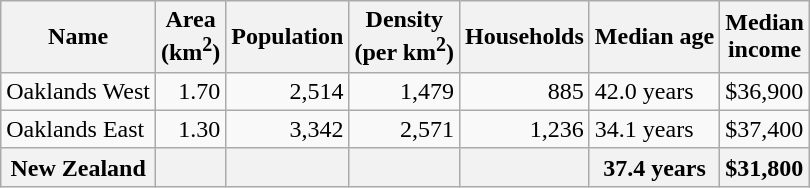<table class="wikitable">
<tr>
<th>Name</th>
<th>Area<br>(km<sup>2</sup>)</th>
<th>Population</th>
<th>Density<br>(per km<sup>2</sup>)</th>
<th>Households</th>
<th>Median age</th>
<th>Median<br>income</th>
</tr>
<tr>
<td>Oaklands West</td>
<td style="text-align:right;">1.70</td>
<td style="text-align:right;">2,514</td>
<td style="text-align:right;">1,479</td>
<td style="text-align:right;">885</td>
<td>42.0 years</td>
<td>$36,900</td>
</tr>
<tr>
<td>Oaklands East</td>
<td style="text-align:right;">1.30</td>
<td style="text-align:right;">3,342</td>
<td style="text-align:right;">2,571</td>
<td style="text-align:right;">1,236</td>
<td>34.1 years</td>
<td>$37,400</td>
</tr>
<tr>
<th>New Zealand</th>
<th></th>
<th></th>
<th></th>
<th></th>
<th>37.4 years</th>
<th style="text-align:left;">$31,800</th>
</tr>
</table>
